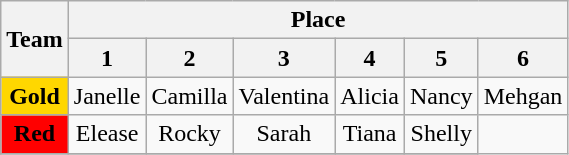<table class="wikitable" style="text-align:center">
<tr>
<th rowspan=2>Team</th>
<th colspan=6>Place</th>
</tr>
<tr>
<th>1</th>
<th>2</th>
<th>3</th>
<th>4</th>
<th>5</th>
<th>6</th>
</tr>
<tr>
<td bgcolor="gold"><strong>Gold</strong></td>
<td>Janelle</td>
<td>Camilla</td>
<td>Valentina</td>
<td>Alicia</td>
<td>Nancy</td>
<td>Mehgan</td>
</tr>
<tr>
<td bgcolor="red"><strong>Red</strong></td>
<td>Elease</td>
<td>Rocky</td>
<td>Sarah</td>
<td>Tiana</td>
<td>Shelly</td>
</tr>
<tr>
</tr>
</table>
